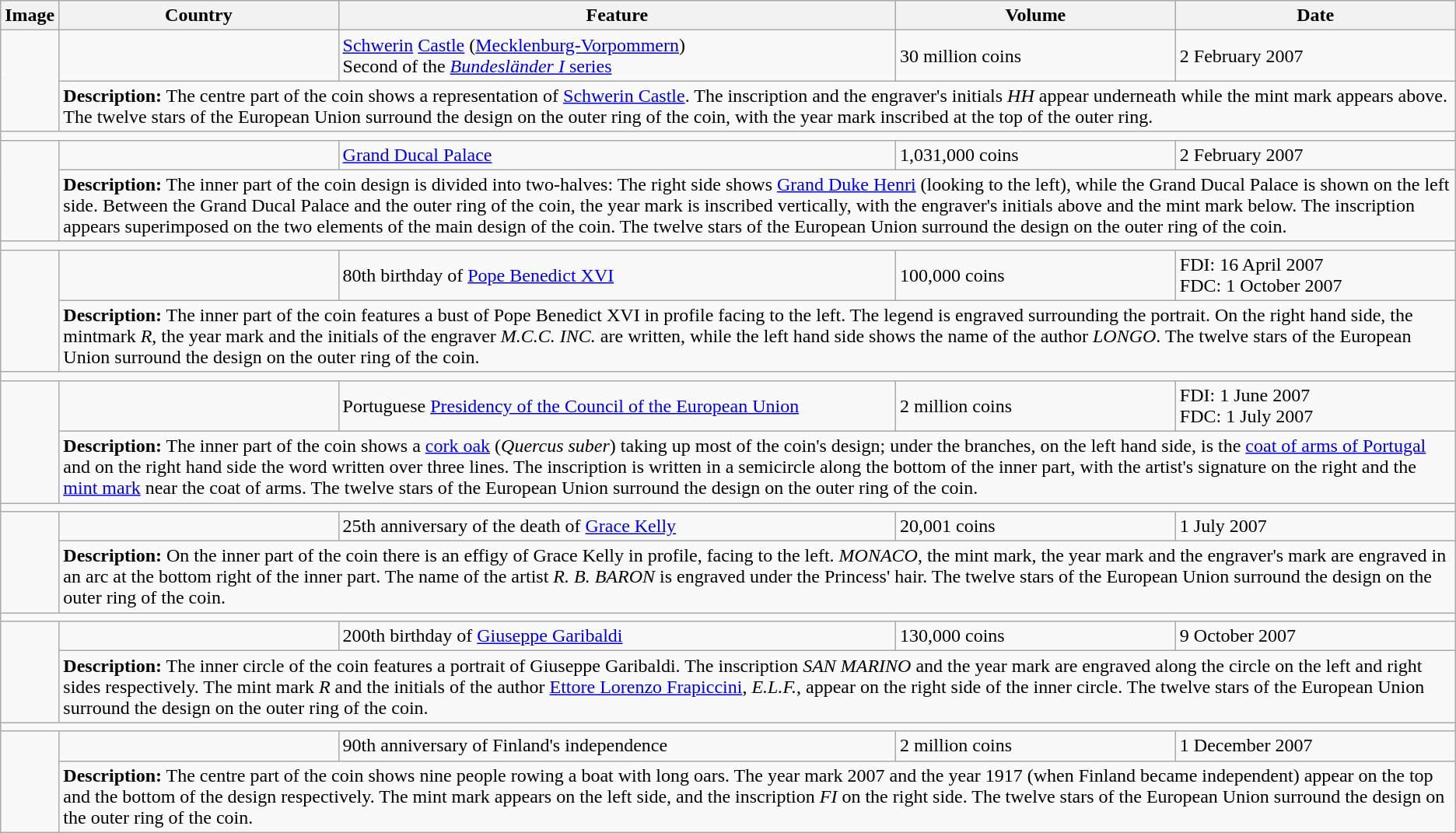<table class="wikitable">
<tr>
<th>Image</th>
<th>Country</th>
<th>Feature</th>
<th>Volume</th>
<th>Date</th>
</tr>
<tr>
<td style="width:160px;" rowspan="2"></td>
<td style="width:20%;"></td>
<td style="width:40%;"><a href='#'>Schwerin</a> <a href='#'>Castle</a> (<a href='#'>Mecklenburg-Vorpommern</a>)<br>Second of the <a href='#'><em>Bundesländer I</em> series</a></td>
<td style="width:20%;">30 million coins</td>
<td style="width:20%;">2 February 2007</td>
</tr>
<tr>
<td colspan="5"><strong>Description:</strong> The centre part of the coin shows a representation of <a href='#'>Schwerin Castle</a>. The inscription  and the engraver's initials <em>HH</em> appear underneath while the mint mark appears above. The twelve stars of the European Union surround the design on the outer ring of the coin, with the year mark inscribed at the top of the outer ring.</td>
</tr>
<tr>
<td colspan="5"></td>
</tr>
<tr>
<td style="width:160px;" rowspan="2"></td>
<td style="width:20%;"></td>
<td style="width:40%;"><a href='#'>Grand Ducal Palace</a></td>
<td style="width:20%;">1,031,000 coins</td>
<td style="width:20%;">2 February 2007</td>
</tr>
<tr>
<td colspan="5"><strong>Description:</strong> The inner part of the coin design is divided into two-halves: The right side shows <a href='#'>Grand Duke Henri</a> (looking to the left), while the Grand Ducal Palace is shown on the left side. Between the Grand Ducal Palace and the outer ring of the coin, the year mark is inscribed vertically, with the engraver's initials above and the mint mark below. The inscription  appears superimposed on the two elements of the main design of the coin. The twelve stars of the European Union surround the design on the outer ring of the coin.</td>
</tr>
<tr>
<td colspan="5"></td>
</tr>
<tr>
<td style="width:160px;" rowspan="2"></td>
<td style="width:20%;"></td>
<td style="width:40%;">80th birthday of <a href='#'>Pope Benedict XVI</a></td>
<td style="width:20%;">100,000 coins</td>
<td style="width:20%;">FDI: 16 April 2007<br>FDC: 1 October 2007</td>
</tr>
<tr>
<td colspan="5"><strong>Description:</strong> The inner part of the coin features a bust of Pope Benedict XVI in profile facing to the left. The legend  is engraved surrounding the portrait. On the right hand side, the mintmark <em>R</em>, the year mark and the initials of the engraver <em>M.C.C. INC.</em> are written, while the left hand side shows the name of the author <em>LONGO</em>. The twelve stars of the European Union surround the design on the outer ring of the coin.</td>
</tr>
<tr>
<td colspan="5"></td>
</tr>
<tr>
<td style="width:160px;" rowspan="2"></td>
<td style="width:20%;"></td>
<td style="width:40%;">Portuguese <a href='#'>Presidency of the Council of the European Union</a></td>
<td style="width:20%;">2 million coins</td>
<td style="width:20%;">FDI: 1 June 2007<br>FDC: 1 July 2007</td>
</tr>
<tr>
<td colspan="5"><strong>Description:</strong> The inner part of the coin shows a <a href='#'>cork oak</a> (<em>Quercus suber</em>) taking up most of the coin's design; under the branches, on the left hand side, is the <a href='#'>coat of arms of Portugal</a> and on the right hand side the word  written over three lines. The inscription  is written in a semicircle along the bottom of the inner part, with the artist's signature on the right and the <a href='#'>mint mark</a> near the coat of arms. The twelve stars of the European Union surround the design on the outer ring of the coin.</td>
</tr>
<tr>
<td colspan="5"></td>
</tr>
<tr>
<td style="width:160px;" rowspan="2"></td>
<td style="width:20%;"></td>
<td style="width:40%;">25th anniversary of the death of <a href='#'>Grace Kelly</a></td>
<td style="width:20%;">20,001 coins</td>
<td style="width:20%;">1 July 2007</td>
</tr>
<tr>
<td colspan="5"><strong>Description:</strong> On the inner part of the coin there is an effigy of Grace Kelly in profile, facing to the left. <em>MONACO</em>, the mint mark, the year mark and the engraver's mark are engraved in an arc at the bottom right of the inner part. The name of the artist <em>R. B. BARON</em> is engraved under the Princess' hair. The twelve stars of the European Union surround the design on the outer ring of the coin.</td>
</tr>
<tr>
<td colspan="5"></td>
</tr>
<tr>
<td style="width:160px;" rowspan="2"></td>
<td style="width:20%;"></td>
<td style="width:40%;">200th birthday of <a href='#'>Giuseppe Garibaldi</a></td>
<td style="width:20%;">130,000 coins</td>
<td style="width:20%;">9 October 2007</td>
</tr>
<tr>
<td colspan="5"><strong>Description:</strong> The inner circle of the coin features a portrait of Giuseppe Garibaldi. The inscription <em>SAN MARINO</em> and the year mark are engraved along the circle on the left and right sides respectively. The mint mark <em>R</em> and the initials of the author <a href='#'>Ettore Lorenzo Frapiccini</a>, <em>E.L.F.</em>, appear on the right side of the inner circle. The twelve stars of the European Union surround the design on the outer ring of the coin.</td>
</tr>
<tr>
<td colspan="5"></td>
</tr>
<tr>
<td style="width:160px;" rowspan="2"></td>
<td style="width:20%;"></td>
<td style="width:40%;">90th anniversary of Finland's independence</td>
<td style="width:20%;">2 million coins</td>
<td style="width:20%;">1 December 2007</td>
</tr>
<tr>
<td colspan="5"><strong>Description:</strong> The centre part of the coin shows nine people rowing a boat with long oars. The year mark 2007 and the year 1917 (when Finland became independent) appear on the top and the bottom of the design respectively. The mint mark appears on the left side, and the inscription <em>FI</em> on the right side. The twelve stars of the European Union surround the design on the outer ring of the coin.</td>
</tr>
</table>
